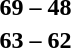<table style="text-align:center">
<tr>
<th width=200></th>
<th width=100></th>
<th width=200></th>
</tr>
<tr>
<td align=right><strong></strong></td>
<td><strong>69 – 48</strong></td>
<td align=left></td>
</tr>
<tr>
<td align=right><strong></strong></td>
<td><strong>63 – 62</strong></td>
<td align=left></td>
</tr>
</table>
